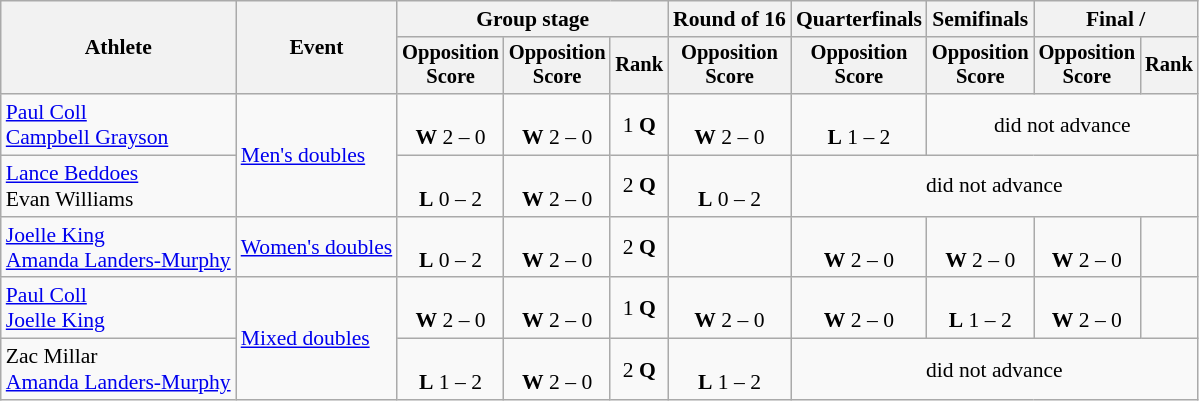<table class=wikitable style="font-size:90%;text-align:center;">
<tr>
<th rowspan=2>Athlete</th>
<th rowspan=2>Event</th>
<th colspan=3>Group stage</th>
<th>Round of 16</th>
<th>Quarterfinals</th>
<th>Semifinals</th>
<th colspan=2>Final / </th>
</tr>
<tr style="font-size:95%">
<th>Opposition<br>Score</th>
<th>Opposition<br>Score</th>
<th>Rank</th>
<th>Opposition<br>Score</th>
<th>Opposition<br>Score</th>
<th>Opposition<br>Score</th>
<th>Opposition<br>Score</th>
<th>Rank</th>
</tr>
<tr>
<td style="text-align:left;"><a href='#'>Paul Coll</a><br><a href='#'>Campbell Grayson</a></td>
<td style="text-align:left;" rowspan=2><a href='#'>Men's doubles</a></td>
<td><br><strong>W</strong> 2 – 0</td>
<td><br><strong>W</strong> 2 – 0</td>
<td>1 <strong>Q</strong></td>
<td><br><strong>W</strong> 2 – 0</td>
<td><br><strong>L</strong> 1 – 2</td>
<td colspan=3>did not advance</td>
</tr>
<tr>
<td style="text-align:left;"><a href='#'>Lance Beddoes</a><br>Evan Williams</td>
<td><br><strong>L</strong> 0 – 2</td>
<td><br><strong>W</strong> 2 – 0</td>
<td>2 <strong>Q</strong></td>
<td><br><strong>L</strong> 0 – 2</td>
<td colspan=4>did not advance</td>
</tr>
<tr>
<td style="text-align:left;"><a href='#'>Joelle King</a><br><a href='#'>Amanda Landers-Murphy</a></td>
<td style="text-align:left;" rowspan=1><a href='#'>Women's doubles</a></td>
<td><br><strong>L</strong> 0 – 2</td>
<td><br><strong>W</strong> 2 – 0</td>
<td>2 <strong>Q</strong></td>
<td></td>
<td><br><strong>W</strong> 2 – 0</td>
<td><br><strong>W</strong> 2 – 0</td>
<td><br><strong>W</strong> 2 – 0</td>
<td></td>
</tr>
<tr>
<td style="text-align:left;"><a href='#'>Paul Coll</a><br><a href='#'>Joelle King</a></td>
<td style="text-align:left;" rowspan=2><a href='#'>Mixed doubles</a></td>
<td><br><strong>W</strong> 2 – 0</td>
<td><br><strong>W</strong> 2 – 0</td>
<td>1 <strong>Q</strong></td>
<td><br><strong>W</strong> 2 – 0</td>
<td><br><strong>W</strong> 2 – 0</td>
<td><br><strong>L</strong> 1 – 2</td>
<td><br><strong>W</strong> 2 – 0</td>
<td></td>
</tr>
<tr>
<td style="text-align:left;">Zac Millar<br><a href='#'>Amanda Landers-Murphy</a></td>
<td><br><strong>L</strong> 1 – 2</td>
<td><br><strong>W</strong> 2 – 0</td>
<td>2 <strong>Q</strong></td>
<td><br><strong>L</strong> 1 – 2</td>
<td colspan=4>did not advance</td>
</tr>
</table>
